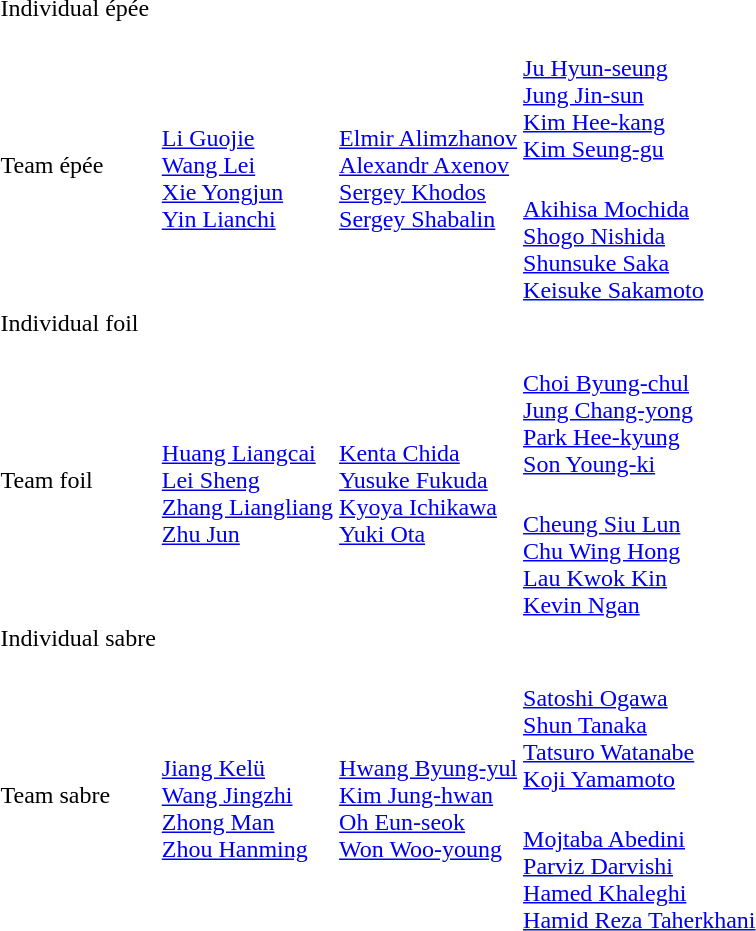<table>
<tr>
<td rowspan=2>Individual épée</td>
<td rowspan=2></td>
<td rowspan=2></td>
<td></td>
</tr>
<tr>
<td></td>
</tr>
<tr>
<td rowspan=2>Team épée</td>
<td rowspan=2><br><a href='#'>Li Guojie</a><br><a href='#'>Wang Lei</a><br><a href='#'>Xie Yongjun</a><br><a href='#'>Yin Lianchi</a></td>
<td rowspan=2><br><a href='#'>Elmir Alimzhanov</a><br><a href='#'>Alexandr Axenov</a><br><a href='#'>Sergey Khodos</a><br><a href='#'>Sergey Shabalin</a></td>
<td><br><a href='#'>Ju Hyun-seung</a><br><a href='#'>Jung Jin-sun</a><br><a href='#'>Kim Hee-kang</a><br><a href='#'>Kim Seung-gu</a></td>
</tr>
<tr>
<td><br><a href='#'>Akihisa Mochida</a><br><a href='#'>Shogo Nishida</a><br><a href='#'>Shunsuke Saka</a><br><a href='#'>Keisuke Sakamoto</a></td>
</tr>
<tr>
<td rowspan=2>Individual foil</td>
<td rowspan=2></td>
<td rowspan=2></td>
<td></td>
</tr>
<tr>
<td></td>
</tr>
<tr>
<td rowspan=2>Team foil</td>
<td rowspan=2><br><a href='#'>Huang Liangcai</a><br><a href='#'>Lei Sheng</a><br><a href='#'>Zhang Liangliang</a><br><a href='#'>Zhu Jun</a></td>
<td rowspan=2><br><a href='#'>Kenta Chida</a><br><a href='#'>Yusuke Fukuda</a><br><a href='#'>Kyoya Ichikawa</a><br><a href='#'>Yuki Ota</a></td>
<td><br><a href='#'>Choi Byung-chul</a><br><a href='#'>Jung Chang-yong</a><br><a href='#'>Park Hee-kyung</a><br><a href='#'>Son Young-ki</a></td>
</tr>
<tr>
<td><br><a href='#'>Cheung Siu Lun</a><br><a href='#'>Chu Wing Hong</a><br><a href='#'>Lau Kwok Kin</a><br><a href='#'>Kevin Ngan</a></td>
</tr>
<tr>
<td rowspan=2>Individual sabre</td>
<td rowspan=2></td>
<td rowspan=2></td>
<td></td>
</tr>
<tr>
<td></td>
</tr>
<tr>
<td rowspan=2>Team sabre</td>
<td rowspan=2><br><a href='#'>Jiang Kelü</a><br><a href='#'>Wang Jingzhi</a><br><a href='#'>Zhong Man</a><br><a href='#'>Zhou Hanming</a></td>
<td rowspan=2><br><a href='#'>Hwang Byung-yul</a><br><a href='#'>Kim Jung-hwan</a><br><a href='#'>Oh Eun-seok</a><br><a href='#'>Won Woo-young</a></td>
<td><br><a href='#'>Satoshi Ogawa</a><br><a href='#'>Shun Tanaka</a><br><a href='#'>Tatsuro Watanabe</a><br><a href='#'>Koji Yamamoto</a></td>
</tr>
<tr>
<td><br><a href='#'>Mojtaba Abedini</a><br><a href='#'>Parviz Darvishi</a><br><a href='#'>Hamed Khaleghi</a><br><a href='#'>Hamid Reza Taherkhani</a></td>
</tr>
</table>
